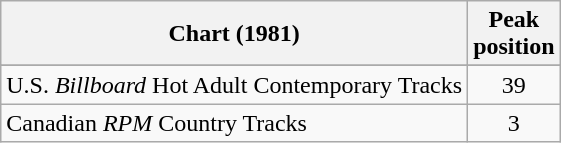<table class="wikitable sortable">
<tr>
<th align="left">Chart (1981)</th>
<th align="center">Peak<br>position</th>
</tr>
<tr>
</tr>
<tr>
<td align="left">U.S. <em>Billboard</em> Hot Adult Contemporary Tracks</td>
<td align="center">39</td>
</tr>
<tr>
<td align="left">Canadian <em>RPM</em> Country Tracks</td>
<td align="center">3</td>
</tr>
</table>
